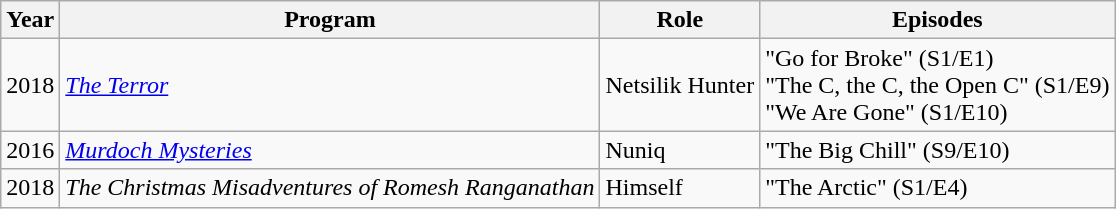<table class="wikitable">
<tr>
<th>Year</th>
<th>Program</th>
<th>Role</th>
<th>Episodes</th>
</tr>
<tr>
<td>2018</td>
<td><em><a href='#'>The Terror</a></em></td>
<td>Netsilik Hunter</td>
<td>"Go for Broke" (S1/E1)<br>"The C, the C, the Open C" (S1/E9)<br>"We Are Gone" (S1/E10)</td>
</tr>
<tr>
<td>2016</td>
<td><em><a href='#'>Murdoch Mysteries</a></em></td>
<td>Nuniq</td>
<td>"The Big Chill" (S9/E10)</td>
</tr>
<tr>
<td>2018</td>
<td><em>The Christmas Misadventures of Romesh Ranganathan</em></td>
<td>Himself</td>
<td>"The Arctic" (S1/E4)</td>
</tr>
</table>
